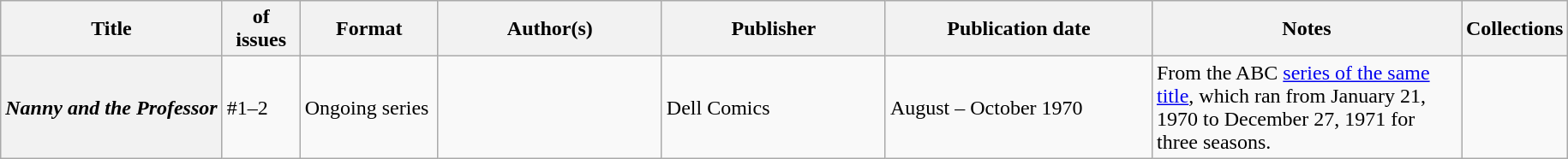<table class="wikitable">
<tr>
<th>Title</th>
<th style="width:40pt"> of issues</th>
<th style="width:75pt">Format</th>
<th style="width:125pt">Author(s)</th>
<th style="width:125pt">Publisher</th>
<th style="width:150pt">Publication date</th>
<th style="width:175pt">Notes</th>
<th>Collections</th>
</tr>
<tr>
<th><em>Nanny and the Professor</em></th>
<td>#1–2</td>
<td>Ongoing series</td>
<td></td>
<td>Dell Comics</td>
<td>August – October 1970</td>
<td>From the ABC <a href='#'>series of the same title</a>, which ran from January 21, 1970 to December 27, 1971 for three seasons.</td>
<td></td>
</tr>
</table>
